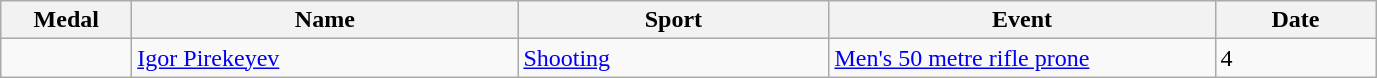<table class="wikitable sortable">
<tr>
<th width="80">Medal</th>
<th width="250">Name</th>
<th width="200">Sport</th>
<th width="250">Event</th>
<th width="100">Date</th>
</tr>
<tr>
<td></td>
<td><a href='#'>Igor Pirekeyev</a></td>
<td><a href='#'>Shooting</a></td>
<td><a href='#'>Men's 50 metre rifle prone</a></td>
<td>4</td>
</tr>
</table>
